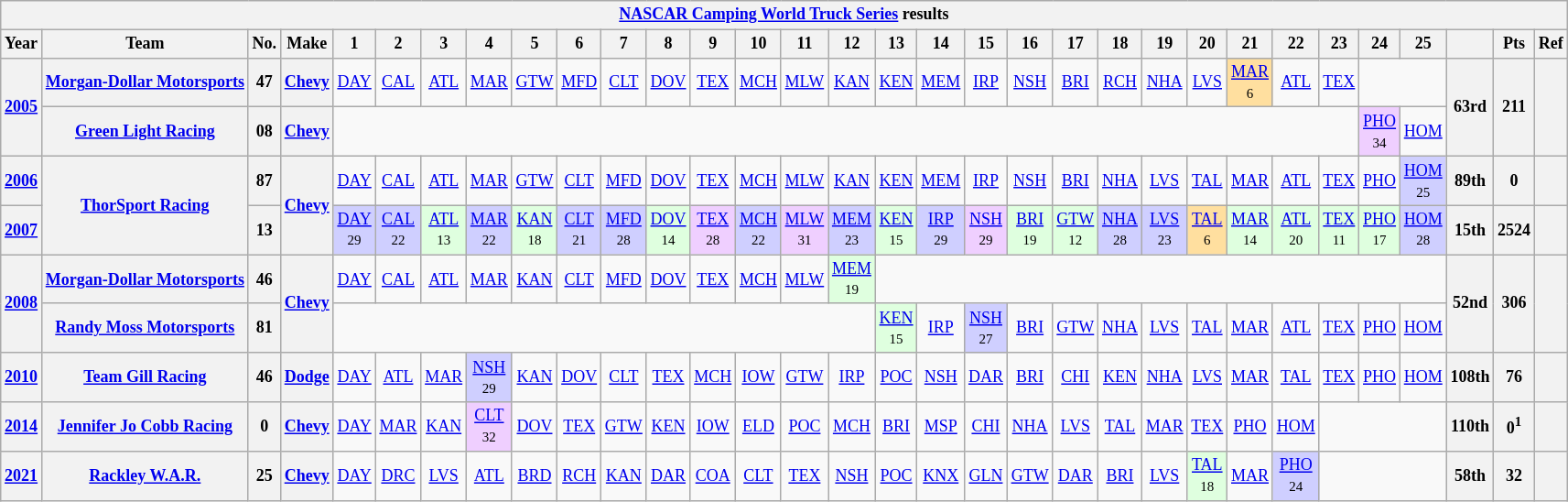<table class="wikitable" style="text-align:center; font-size:75%">
<tr>
<th colspan=32><a href='#'>NASCAR Camping World Truck Series</a> results</th>
</tr>
<tr>
<th>Year</th>
<th>Team</th>
<th>No.</th>
<th>Make</th>
<th>1</th>
<th>2</th>
<th>3</th>
<th>4</th>
<th>5</th>
<th>6</th>
<th>7</th>
<th>8</th>
<th>9</th>
<th>10</th>
<th>11</th>
<th>12</th>
<th>13</th>
<th>14</th>
<th>15</th>
<th>16</th>
<th>17</th>
<th>18</th>
<th>19</th>
<th>20</th>
<th>21</th>
<th>22</th>
<th>23</th>
<th>24</th>
<th>25</th>
<th></th>
<th>Pts</th>
<th>Ref</th>
</tr>
<tr>
<th rowspan=2><a href='#'>2005</a></th>
<th><a href='#'>Morgan-Dollar Motorsports</a></th>
<th>47</th>
<th><a href='#'>Chevy</a></th>
<td><a href='#'>DAY</a></td>
<td><a href='#'>CAL</a></td>
<td><a href='#'>ATL</a></td>
<td><a href='#'>MAR</a></td>
<td><a href='#'>GTW</a></td>
<td><a href='#'>MFD</a></td>
<td><a href='#'>CLT</a></td>
<td><a href='#'>DOV</a></td>
<td><a href='#'>TEX</a></td>
<td><a href='#'>MCH</a></td>
<td><a href='#'>MLW</a></td>
<td><a href='#'>KAN</a></td>
<td><a href='#'>KEN</a></td>
<td><a href='#'>MEM</a></td>
<td><a href='#'>IRP</a></td>
<td><a href='#'>NSH</a></td>
<td><a href='#'>BRI</a></td>
<td><a href='#'>RCH</a></td>
<td><a href='#'>NHA</a></td>
<td><a href='#'>LVS</a></td>
<td style="background:#FFDF9F;"><a href='#'>MAR</a><br><small>6</small></td>
<td><a href='#'>ATL</a></td>
<td><a href='#'>TEX</a></td>
<td colspan=2></td>
<th rowspan=2>63rd</th>
<th rowspan=2>211</th>
<th rowspan=2></th>
</tr>
<tr>
<th><a href='#'>Green Light Racing</a></th>
<th>08</th>
<th><a href='#'>Chevy</a></th>
<td colspan=23></td>
<td style="background:#EFCFFF;"><a href='#'>PHO</a><br><small>34</small></td>
<td><a href='#'>HOM</a></td>
</tr>
<tr>
<th><a href='#'>2006</a></th>
<th rowspan=2><a href='#'>ThorSport Racing</a></th>
<th>87</th>
<th rowspan=2><a href='#'>Chevy</a></th>
<td><a href='#'>DAY</a></td>
<td><a href='#'>CAL</a></td>
<td><a href='#'>ATL</a></td>
<td><a href='#'>MAR</a></td>
<td><a href='#'>GTW</a></td>
<td><a href='#'>CLT</a></td>
<td><a href='#'>MFD</a></td>
<td><a href='#'>DOV</a></td>
<td><a href='#'>TEX</a></td>
<td><a href='#'>MCH</a></td>
<td><a href='#'>MLW</a></td>
<td><a href='#'>KAN</a></td>
<td><a href='#'>KEN</a></td>
<td><a href='#'>MEM</a></td>
<td><a href='#'>IRP</a></td>
<td><a href='#'>NSH</a></td>
<td><a href='#'>BRI</a></td>
<td><a href='#'>NHA</a></td>
<td><a href='#'>LVS</a></td>
<td><a href='#'>TAL</a></td>
<td><a href='#'>MAR</a></td>
<td><a href='#'>ATL</a></td>
<td><a href='#'>TEX</a></td>
<td><a href='#'>PHO</a></td>
<td style="background:#CFCFFF;"><a href='#'>HOM</a><br><small>25</small></td>
<th>89th</th>
<th>0</th>
<th></th>
</tr>
<tr>
<th><a href='#'>2007</a></th>
<th>13</th>
<td style="background:#CFCFFF;"><a href='#'>DAY</a><br><small>29</small></td>
<td style="background:#CFCFFF;"><a href='#'>CAL</a><br><small>22</small></td>
<td style="background:#DFFFDF;"><a href='#'>ATL</a><br><small>13</small></td>
<td style="background:#CFCFFF;"><a href='#'>MAR</a><br><small>22</small></td>
<td style="background:#DFFFDF;"><a href='#'>KAN</a><br><small>18</small></td>
<td style="background:#CFCFFF;"><a href='#'>CLT</a><br><small>21</small></td>
<td style="background:#CFCFFF;"><a href='#'>MFD</a><br><small>28</small></td>
<td style="background:#DFFFDF;"><a href='#'>DOV</a><br><small>14</small></td>
<td style="background:#EFCFFF;"><a href='#'>TEX</a><br><small>28</small></td>
<td style="background:#CFCFFF;"><a href='#'>MCH</a><br><small>22</small></td>
<td style="background:#EFCFFF;"><a href='#'>MLW</a><br><small>31</small></td>
<td style="background:#CFCFFF;"><a href='#'>MEM</a><br><small>23</small></td>
<td style="background:#DFFFDF;"><a href='#'>KEN</a><br><small>15</small></td>
<td style="background:#CFCFFF;"><a href='#'>IRP</a><br><small>29</small></td>
<td style="background:#EFCFFF;"><a href='#'>NSH</a><br><small>29</small></td>
<td style="background:#DFFFDF;"><a href='#'>BRI</a><br><small>19</small></td>
<td style="background:#DFFFDF;"><a href='#'>GTW</a><br><small>12</small></td>
<td style="background:#CFCFFF;"><a href='#'>NHA</a><br><small>28</small></td>
<td style="background:#CFCFFF;"><a href='#'>LVS</a><br><small>23</small></td>
<td style="background:#FFDF9F;"><a href='#'>TAL</a><br><small>6</small></td>
<td style="background:#DFFFDF;"><a href='#'>MAR</a><br><small>14</small></td>
<td style="background:#DFFFDF;"><a href='#'>ATL</a><br><small>20</small></td>
<td style="background:#DFFFDF;"><a href='#'>TEX</a><br><small>11</small></td>
<td style="background:#DFFFDF;"><a href='#'>PHO</a><br><small>17</small></td>
<td style="background:#CFCFFF;"><a href='#'>HOM</a><br><small>28</small></td>
<th>15th</th>
<th>2524</th>
<th></th>
</tr>
<tr>
<th rowspan=2><a href='#'>2008</a></th>
<th><a href='#'>Morgan-Dollar Motorsports</a></th>
<th>46</th>
<th rowspan=2><a href='#'>Chevy</a></th>
<td><a href='#'>DAY</a></td>
<td><a href='#'>CAL</a></td>
<td><a href='#'>ATL</a></td>
<td><a href='#'>MAR</a></td>
<td><a href='#'>KAN</a></td>
<td><a href='#'>CLT</a></td>
<td><a href='#'>MFD</a></td>
<td><a href='#'>DOV</a></td>
<td><a href='#'>TEX</a></td>
<td><a href='#'>MCH</a></td>
<td><a href='#'>MLW</a></td>
<td style="background:#DFFFDF;"><a href='#'>MEM</a><br><small>19</small></td>
<td colspan=13></td>
<th rowspan=2>52nd</th>
<th rowspan=2>306</th>
<th rowspan=2></th>
</tr>
<tr>
<th><a href='#'>Randy Moss Motorsports</a></th>
<th>81</th>
<td colspan=12></td>
<td style="background:#DFFFDF;"><a href='#'>KEN</a><br><small>15</small></td>
<td><a href='#'>IRP</a></td>
<td style="background:#CFCFFF;"><a href='#'>NSH</a><br><small>27</small></td>
<td><a href='#'>BRI</a></td>
<td><a href='#'>GTW</a></td>
<td><a href='#'>NHA</a></td>
<td><a href='#'>LVS</a></td>
<td><a href='#'>TAL</a></td>
<td><a href='#'>MAR</a></td>
<td><a href='#'>ATL</a></td>
<td><a href='#'>TEX</a></td>
<td><a href='#'>PHO</a></td>
<td><a href='#'>HOM</a></td>
</tr>
<tr>
<th><a href='#'>2010</a></th>
<th><a href='#'>Team Gill Racing</a></th>
<th>46</th>
<th><a href='#'>Dodge</a></th>
<td><a href='#'>DAY</a></td>
<td><a href='#'>ATL</a></td>
<td><a href='#'>MAR</a></td>
<td style="background:#CFCFFF;"><a href='#'>NSH</a><br><small>29</small></td>
<td><a href='#'>KAN</a></td>
<td><a href='#'>DOV</a></td>
<td><a href='#'>CLT</a></td>
<td><a href='#'>TEX</a></td>
<td><a href='#'>MCH</a></td>
<td><a href='#'>IOW</a></td>
<td><a href='#'>GTW</a></td>
<td><a href='#'>IRP</a></td>
<td><a href='#'>POC</a></td>
<td><a href='#'>NSH</a></td>
<td><a href='#'>DAR</a></td>
<td><a href='#'>BRI</a></td>
<td><a href='#'>CHI</a></td>
<td><a href='#'>KEN</a></td>
<td><a href='#'>NHA</a></td>
<td><a href='#'>LVS</a></td>
<td><a href='#'>MAR</a></td>
<td><a href='#'>TAL</a></td>
<td><a href='#'>TEX</a></td>
<td><a href='#'>PHO</a></td>
<td><a href='#'>HOM</a></td>
<th>108th</th>
<th>76</th>
<th></th>
</tr>
<tr>
<th><a href='#'>2014</a></th>
<th><a href='#'>Jennifer Jo Cobb Racing</a></th>
<th>0</th>
<th><a href='#'>Chevy</a></th>
<td><a href='#'>DAY</a></td>
<td><a href='#'>MAR</a></td>
<td><a href='#'>KAN</a></td>
<td style="background:#EFCFFF;"><a href='#'>CLT</a><br><small>32</small></td>
<td><a href='#'>DOV</a></td>
<td><a href='#'>TEX</a></td>
<td><a href='#'>GTW</a></td>
<td><a href='#'>KEN</a></td>
<td><a href='#'>IOW</a></td>
<td><a href='#'>ELD</a></td>
<td><a href='#'>POC</a></td>
<td><a href='#'>MCH</a></td>
<td><a href='#'>BRI</a></td>
<td><a href='#'>MSP</a></td>
<td><a href='#'>CHI</a></td>
<td><a href='#'>NHA</a></td>
<td><a href='#'>LVS</a></td>
<td><a href='#'>TAL</a></td>
<td><a href='#'>MAR</a></td>
<td><a href='#'>TEX</a></td>
<td><a href='#'>PHO</a></td>
<td><a href='#'>HOM</a></td>
<td colspan=3></td>
<th>110th</th>
<th>0<sup>1</sup></th>
<th></th>
</tr>
<tr>
<th><a href='#'>2021</a></th>
<th><a href='#'>Rackley W.A.R.</a></th>
<th>25</th>
<th><a href='#'>Chevy</a></th>
<td><a href='#'>DAY</a></td>
<td><a href='#'>DRC</a></td>
<td><a href='#'>LVS</a></td>
<td><a href='#'>ATL</a></td>
<td><a href='#'>BRD</a></td>
<td><a href='#'>RCH</a></td>
<td><a href='#'>KAN</a></td>
<td><a href='#'>DAR</a></td>
<td><a href='#'>COA</a></td>
<td><a href='#'>CLT</a></td>
<td><a href='#'>TEX</a></td>
<td><a href='#'>NSH</a></td>
<td><a href='#'>POC</a></td>
<td><a href='#'>KNX</a></td>
<td><a href='#'>GLN</a></td>
<td><a href='#'>GTW</a></td>
<td><a href='#'>DAR</a></td>
<td><a href='#'>BRI</a></td>
<td><a href='#'>LVS</a></td>
<td style="background:#DFFFDF;"><a href='#'>TAL</a><br><small>18</small></td>
<td><a href='#'>MAR</a></td>
<td style="background:#CFCFFF;"><a href='#'>PHO</a><br><small>24</small></td>
<td colspan=3></td>
<th>58th</th>
<th>32</th>
<th></th>
</tr>
</table>
